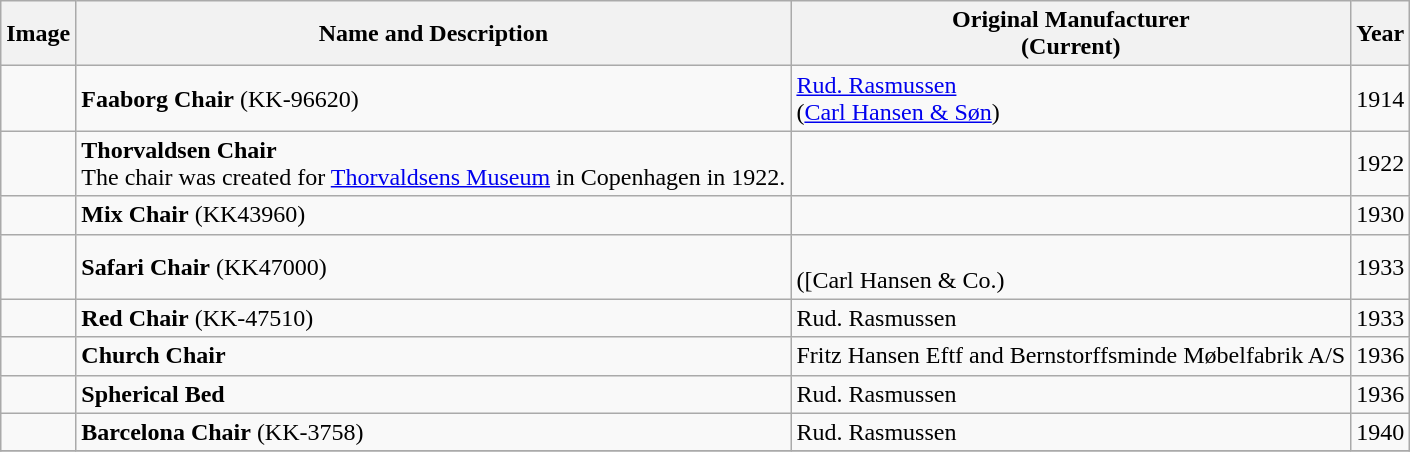<table class="wikitable">
<tr>
<th>Image</th>
<th>Name and Description</th>
<th>Original Manufacturer<br>(Current)</th>
<th>Year</th>
</tr>
<tr>
<td></td>
<td><strong>Faaborg Chair</strong> (KK-96620)</td>
<td><a href='#'>Rud. Rasmussen</a><br>(<a href='#'>Carl Hansen & Søn</a>)</td>
<td>1914</td>
</tr>
<tr>
<td></td>
<td><strong>Thorvaldsen Chair</strong><br>The chair was created for <a href='#'>Thorvaldsens Museum</a> in Copenhagen in 1922.</td>
<td></td>
<td>1922</td>
</tr>
<tr>
<td></td>
<td><strong>Mix Chair</strong> (KK43960)</td>
<td></td>
<td>1930</td>
</tr>
<tr>
<td></td>
<td><strong>Safari Chair</strong> (KK47000)</td>
<td><br>([Carl Hansen & Co.)</td>
<td>1933</td>
</tr>
<tr>
<td></td>
<td><strong>Red Chair</strong> (KK-47510)</td>
<td>Rud. Rasmussen</td>
<td>1933</td>
</tr>
<tr>
<td></td>
<td><strong>Church Chair</strong></td>
<td>Fritz Hansen Eftf and Bernstorffsminde Møbelfabrik A/S</td>
<td>1936</td>
</tr>
<tr>
<td></td>
<td><strong>Spherical Bed</strong></td>
<td>Rud. Rasmussen</td>
<td>1936</td>
</tr>
<tr>
<td></td>
<td><strong>Barcelona Chair</strong> (KK-3758)</td>
<td>Rud. Rasmussen</td>
<td>1940</td>
</tr>
<tr>
</tr>
</table>
